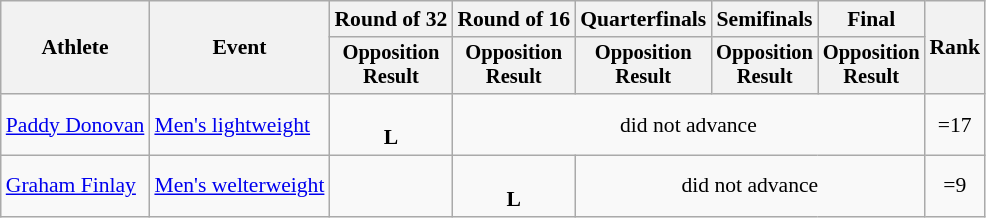<table class="wikitable" style="font-size:90%;text-align:center;">
<tr>
<th rowspan=2>Athlete</th>
<th rowspan=2>Event</th>
<th>Round of 32</th>
<th>Round of 16</th>
<th>Quarterfinals</th>
<th>Semifinals</th>
<th>Final</th>
<th rowspan=2>Rank</th>
</tr>
<tr style="font-size:95%">
<th>Opposition<br>Result</th>
<th>Opposition<br>Result</th>
<th>Opposition<br>Result</th>
<th>Opposition<br>Result</th>
<th>Opposition<br>Result</th>
</tr>
<tr>
<td style="text-align:left;"><a href='#'>Paddy Donovan</a></td>
<td style="text-align:left;"><a href='#'>Men's lightweight</a></td>
<td><br><strong>L</strong> </td>
<td colspan=4>did not advance</td>
<td>=17</td>
</tr>
<tr>
<td style="text-align:left;"><a href='#'>Graham Finlay</a></td>
<td style="text-align:left;"><a href='#'>Men's welterweight</a></td>
<td></td>
<td><br><strong>L</strong> </td>
<td colspan=3>did not advance</td>
<td>=9</td>
</tr>
</table>
